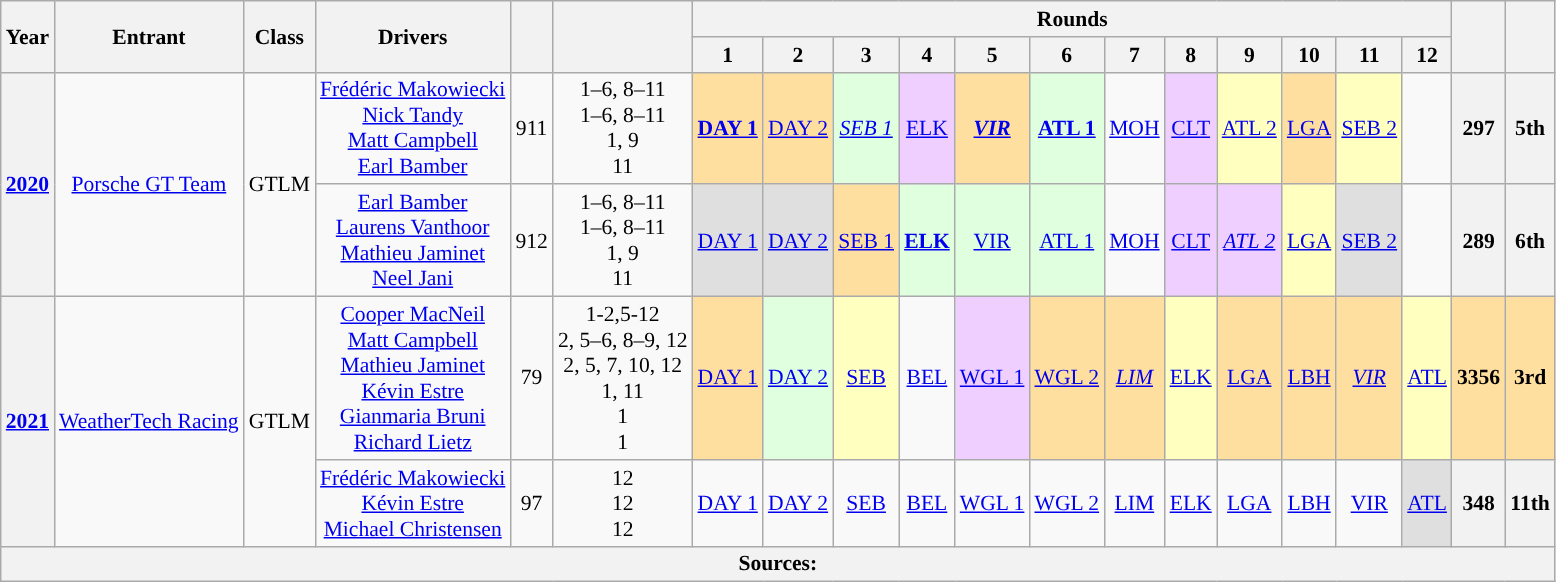<table class = "wikitable" style="text-align:center; font-size:90%">
<tr>
<th rowspan="2">Year</th>
<th rowspan="2">Entrant</th>
<th rowspan="2">Class</th>
<th rowspan="2">Drivers</th>
<th rowspan="2"></th>
<th rowspan="2"></th>
<th colspan="12">Rounds</th>
<th rowspan="2" scope="col"></th>
<th rowspan="2" scope="col"></th>
</tr>
<tr>
<th scope="col">1</th>
<th scope="col">2</th>
<th scope="col">3</th>
<th scope="col">4</th>
<th scope="col">5</th>
<th scope="col">6</th>
<th scope="col">7</th>
<th scope="col">8</th>
<th scope="col">9</th>
<th scope="col">10</th>
<th scope="col">11</th>
<th scope="col">12</th>
</tr>
<tr>
<th rowspan="2"><a href='#'>2020</a></th>
<td rowspan="2"> <a href='#'>Porsche GT Team</a></td>
<td rowspan="2">GTLM</td>
<td> <a href='#'>Frédéric Makowiecki</a><br> <a href='#'>Nick Tandy</a><br> <a href='#'>Matt Campbell</a><br> <a href='#'>Earl Bamber</a></td>
<td>911</td>
<td>1–6, 8–11<br>1–6, 8–11<br>1, 9<br>11</td>
<td style="background:#ffdf9f;"><strong><a href='#'>DAY 1</a><br></strong></td>
<td style="background:#ffdf9f;"><a href='#'>DAY 2</a><br></td>
<td style="background:#dfffdf;"><em><a href='#'>SEB 1</a><br></em></td>
<td style="background:#efcfff;"><a href='#'>ELK</a><br></td>
<td style="background:#ffdf9f;"><strong><em><a href='#'>VIR</a><br></em></strong></td>
<td style="background:#dfffdf;"><strong><a href='#'>ATL 1</a><br></strong></td>
<td style="background:#;"><a href='#'>MOH</a><br></td>
<td style="background:#efcfff;"><a href='#'>CLT</a><br></td>
<td style="background:#ffffbf;"><a href='#'>ATL 2</a><br></td>
<td style="background:#ffdf9f;"><a href='#'>LGA</a><br></td>
<td style="background:#ffffbf;"><a href='#'>SEB 2</a><br></td>
<td></td>
<th>297</th>
<th>5th</th>
</tr>
<tr>
<td> <a href='#'>Earl Bamber</a><br> <a href='#'>Laurens Vanthoor</a><br> <a href='#'>Mathieu Jaminet</a><br> <a href='#'>Neel Jani</a></td>
<td>912</td>
<td>1–6, 8–11<br>1–6, 8–11<br>1, 9<br>11</td>
<td style="background:#dfdfdf;"><a href='#'>DAY 1</a><br></td>
<td style="background:#dfdfdf;"><a href='#'>DAY 2</a><br></td>
<td style="background:#ffdf9f;"><a href='#'>SEB 1</a><br></td>
<td style="background:#dfffdf;"><strong><a href='#'>ELK</a><br></strong></td>
<td style="background:#dfffdf;"><a href='#'>VIR</a><br></td>
<td style="background:#dfffdf;"><a href='#'>ATL 1</a><br></td>
<td style="background:#;"><a href='#'>MOH</a><br></td>
<td style="background:#efcfff;"><a href='#'>CLT</a><br></td>
<td style="background:#efcfff;"><em><a href='#'>ATL 2</a><br></em></td>
<td style="background:#ffffbf;"><a href='#'>LGA</a><br></td>
<td style="background:#dfdfdf;"><a href='#'>SEB 2</a><br></td>
<td></td>
<th>289</th>
<th>6th</th>
</tr>
<tr>
<th rowspan="2"><a href='#'>2021</a></th>
<td rowspan="2"> <a href='#'>WeatherTech Racing</a></td>
<td rowspan="2">GTLM</td>
<td> <a href='#'>Cooper MacNeil</a><br> <a href='#'>Matt Campbell</a><br> <a href='#'>Mathieu Jaminet</a><br> <a href='#'>Kévin Estre</a><br> <a href='#'>Gianmaria Bruni</a><br> <a href='#'>Richard Lietz</a></td>
<td>79</td>
<td>1-2,5-12<br>2, 5–6, 8–9, 12<br>2, 5, 7, 10, 12<br>1, 11<br>1<br>1</td>
<td style="background:#ffdf9f;"><a href='#'>DAY 1</a><br></td>
<td style="background:#dfffdf;"><a href='#'>DAY 2</a><br></td>
<td style="background:#ffffbf;"><a href='#'>SEB</a><br></td>
<td style="background:#;”"><a href='#'>BEL</a><br></td>
<td style="background:#efcfff;"><a href='#'>WGL 1</a><br></td>
<td style="background:#ffdf9f;"><a href='#'>WGL 2</a><br></td>
<td style="background:#ffdf9f;"><em><a href='#'>LIM</a><br></em></td>
<td style="background:#ffffbf;"><a href='#'>ELK</a><br></td>
<td style="background:#ffdf9f;"><a href='#'>LGA</a><br></td>
<td style="background:#ffdf9f;"><a href='#'>LBH</a><br></td>
<td style="background:#ffdf9f;"><em><a href='#'>VIR</a><br></em></td>
<td style="background:#ffffbf;"><a href='#'>ATL</a><br></td>
<th style="background:#ffdf9f;">3356</th>
<th style="background:#ffdf9f;">3rd</th>
</tr>
<tr>
<td> <a href='#'>Frédéric Makowiecki</a><br> <a href='#'>Kévin Estre</a><br> <a href='#'>Michael Christensen</a></td>
<td>97</td>
<td>12<br>12<br>12</td>
<td style="background:#;”"><a href='#'>DAY 1</a><br></td>
<td style="background:#;”"><a href='#'>DAY 2</a><br></td>
<td style="background:#;”"><a href='#'>SEB</a><br></td>
<td style="background:#;”"><a href='#'>BEL</a><br></td>
<td style="background:#;”"><a href='#'>WGL 1</a><br></td>
<td style="background:#;”"><a href='#'>WGL 2</a><br></td>
<td style="background:#;”"><a href='#'>LIM</a><br></td>
<td style="background:#;”"><a href='#'>ELK</a><br></td>
<td style="background:#;”"><a href='#'>LGA</a><br></td>
<td style="background:#;”"><a href='#'>LBH</a><br></td>
<td style="background:#;”"><a href='#'>VIR</a><br></td>
<td style="background:#dfdfdf;"><a href='#'>ATL</a><br></td>
<th>348</th>
<th>11th</th>
</tr>
<tr>
<th colspan="20">Sources:</th>
</tr>
</table>
